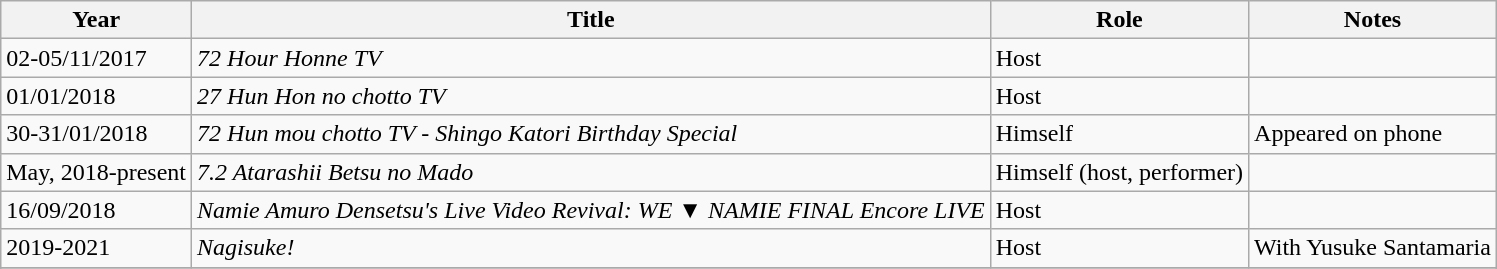<table class="wikitable">
<tr>
<th>Year</th>
<th>Title</th>
<th>Role</th>
<th>Notes</th>
</tr>
<tr>
<td>02-05/11/2017</td>
<td><em>72 Hour Honne TV</em></td>
<td>Host</td>
<td></td>
</tr>
<tr>
<td>01/01/2018</td>
<td><em>27 Hun Hon no chotto TV</em></td>
<td>Host</td>
<td></td>
</tr>
<tr>
<td>30-31/01/2018</td>
<td><em>72 Hun mou chotto TV - Shingo Katori Birthday Special</em></td>
<td>Himself</td>
<td>Appeared on phone</td>
</tr>
<tr>
<td>May, 2018-present</td>
<td><em>7.2 Atarashii Betsu no Mado</em></td>
<td>Himself (host, performer)</td>
<td></td>
</tr>
<tr>
<td>16/09/2018</td>
<td><em>Namie Amuro Densetsu's Live Video Revival: WE ▼ NAMIE FINAL Encore LIVE</em></td>
<td>Host</td>
<td></td>
</tr>
<tr>
<td>2019-2021</td>
<td><em>Nagisuke!</em></td>
<td>Host</td>
<td>With Yusuke Santamaria</td>
</tr>
<tr>
</tr>
<tr>
</tr>
</table>
